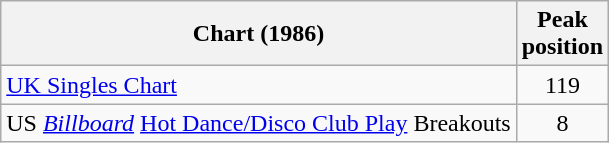<table class="wikitable sortable">
<tr>
<th>Chart (1986)</th>
<th>Peak<br>position</th>
</tr>
<tr>
<td><a href='#'>UK Singles Chart</a></td>
<td style="text-align:center;">119</td>
</tr>
<tr>
<td>US <em><a href='#'>Billboard</a></em> <a href='#'>Hot Dance/Disco Club Play</a> Breakouts</td>
<td style="text-align:center;">8</td>
</tr>
</table>
